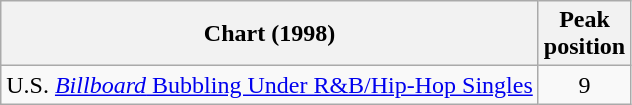<table class="wikitable">
<tr>
<th>Chart (1998)</th>
<th>Peak<br>position</th>
</tr>
<tr>
<td>U.S. <a href='#'><em>Billboard</em> Bubbling Under R&B/Hip-Hop Singles</a></td>
<td align="center">9</td>
</tr>
</table>
